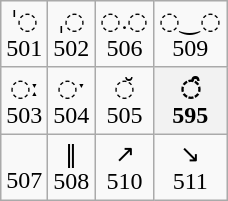<table class="wikitable IPA">
<tr align=center>
<td>ˈ◌ <br> 501</td>
<td>ˌ◌ <br> 502</td>
<td>◌.◌ <br> 506</td>
<td>◌‿◌ <br> 509</td>
</tr>
<tr align=center>
<td>◌ː <br> 503</td>
<td>◌ˑ <br> 504</td>
<td>◌̆ <br> 505</td>
<th>◌̑ <br> 595</th>
</tr>
<tr align="center">
<td> <br> 507</td>
<td>‖ <br> 508</td>
<td>↗ <br> 510</td>
<td>↘ <br> 511</td>
</tr>
</table>
